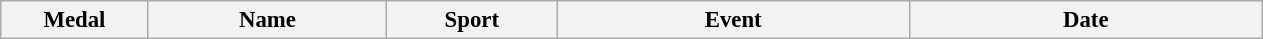<table class="wikitable sortable" style="font-size:95%">
<tr>
<th style="width:6em">Medal</th>
<th style="width:10em">Name</th>
<th style="width:7em">Sport</th>
<th style="width:15em">Event</th>
<th style="width:15em">Date</th>
</tr>
</table>
